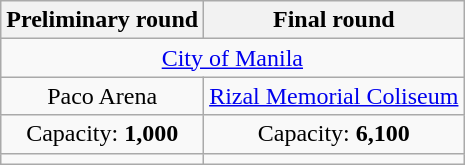<table class="wikitable" style="text-align:center">
<tr>
<th>Preliminary round</th>
<th>Final round</th>
</tr>
<tr>
<td colspan="2"><a href='#'>City of Manila</a></td>
</tr>
<tr>
<td>Paco Arena</td>
<td><a href='#'>Rizal Memorial Coliseum</a></td>
</tr>
<tr>
<td>Capacity: <strong>1,000</strong></td>
<td>Capacity: <strong>6,100</strong></td>
</tr>
<tr>
<td></td>
<td></td>
</tr>
</table>
